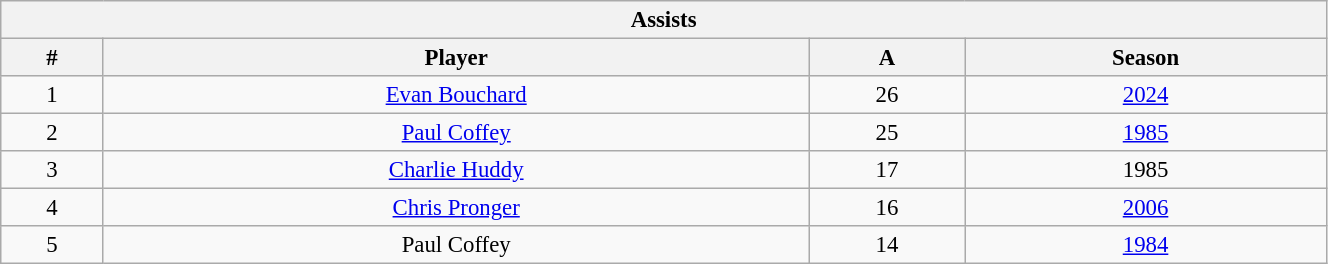<table class="wikitable" style="text-align: center; font-size: 95%" width="70%">
<tr>
<th colspan="4">Assists</th>
</tr>
<tr>
<th>#</th>
<th>Player</th>
<th>A</th>
<th>Season</th>
</tr>
<tr>
<td>1</td>
<td><a href='#'>Evan Bouchard</a></td>
<td>26</td>
<td><a href='#'>2024</a></td>
</tr>
<tr>
<td>2</td>
<td><a href='#'>Paul Coffey</a></td>
<td>25</td>
<td><a href='#'>1985</a></td>
</tr>
<tr>
<td>3</td>
<td><a href='#'>Charlie Huddy</a></td>
<td>17</td>
<td>1985</td>
</tr>
<tr>
<td>4</td>
<td><a href='#'>Chris Pronger</a></td>
<td>16</td>
<td><a href='#'>2006</a></td>
</tr>
<tr>
<td>5</td>
<td>Paul Coffey</td>
<td>14</td>
<td><a href='#'>1984</a></td>
</tr>
</table>
